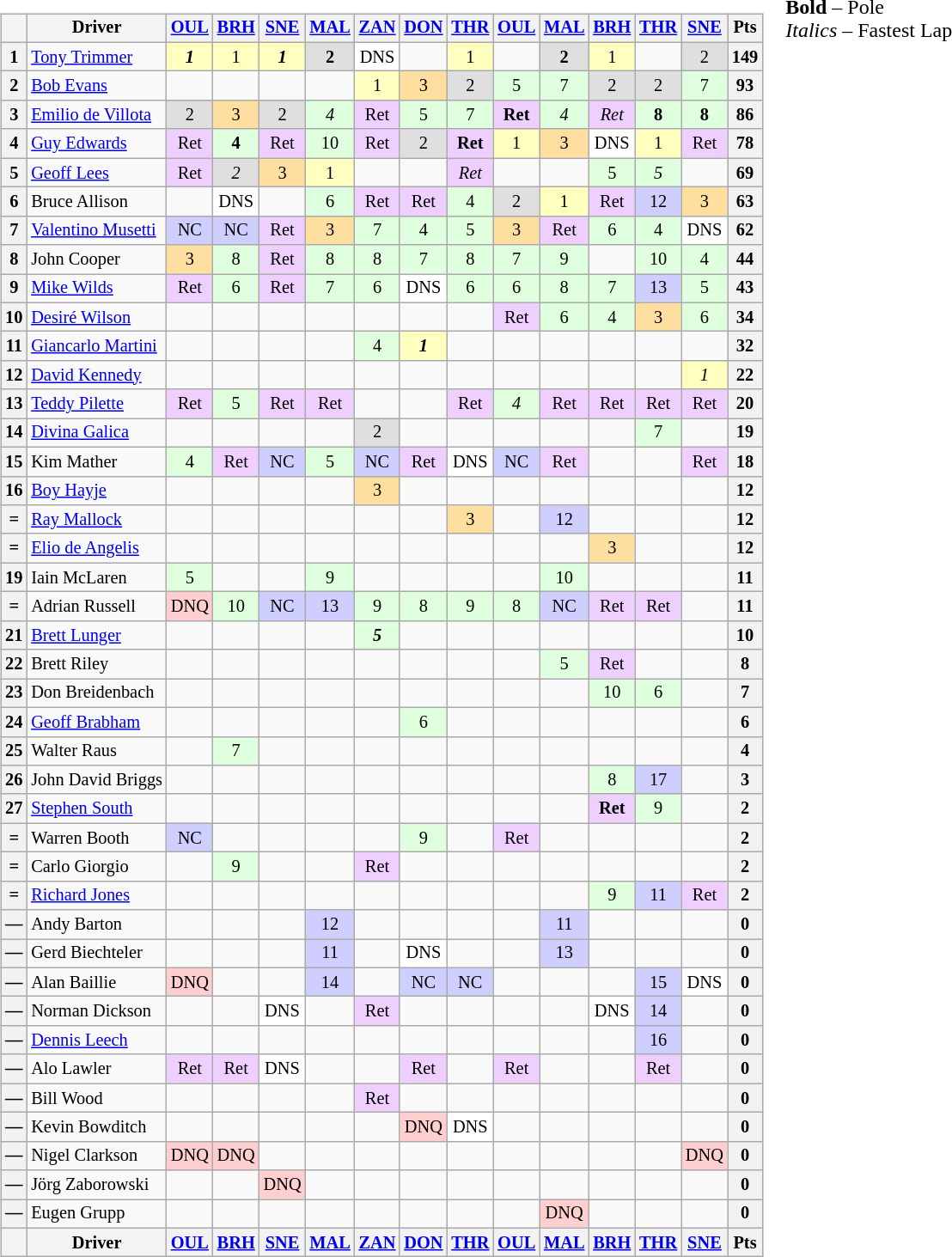<table>
<tr>
<td><br><table class="wikitable" style="font-size: 85%; text-align:center">
<tr valign="top">
<th style="vertical-align:middle; background-color:#f2f3f4"></th>
<th style="vertical-align:middle;background-color:#f2f3f4">Driver</th>
<th><a href='#'>OUL</a><br></th>
<th><a href='#'>BRH</a><br></th>
<th><a href='#'>SNE</a><br></th>
<th><a href='#'>MAL</a><br></th>
<th><a href='#'>ZAN</a><br></th>
<th><a href='#'>DON</a><br></th>
<th><a href='#'>THR</a><br></th>
<th><a href='#'>OUL</a><br></th>
<th><a href='#'>MAL</a><br></th>
<th><a href='#'>BRH</a><br></th>
<th><a href='#'>THR</a><br></th>
<th><a href='#'>SNE</a><br></th>
<th valign="middle">Pts</th>
</tr>
<tr>
<th>1</th>
<td align="left"> <a href='#'>Tony Trimmer</a></td>
<td style="background:#ffffbf;"><strong><em>1</em></strong></td>
<td style="background:#ffffbf;">1</td>
<td style="background:#ffffbf;"><strong><em>1</em></strong></td>
<td style="background:#dfdfdf;"><strong>2</strong></td>
<td style="background:#ffffff;">DNS</td>
<td></td>
<td style="background:#ffffbf;">1</td>
<td></td>
<td style="background:#dfdfdf;"><strong>2</strong></td>
<td style="background:#ffffbf;">1</td>
<td></td>
<td style="background:#dfdfdf;">2</td>
<th>149</th>
</tr>
<tr>
<th>2</th>
<td align="left"> <a href='#'>Bob Evans</a></td>
<td></td>
<td></td>
<td></td>
<td></td>
<td style="background:#ffffbf;">1</td>
<td style="background:#ffdf9f;">3</td>
<td style="background:#dfdfdf;">2</td>
<td style="background:#dfffdf;">5</td>
<td style="background:#dfffdf;">7</td>
<td style="background:#dfdfdf;">2</td>
<td style="background:#dfdfdf;">2</td>
<td style="background:#dfffdf;">7</td>
<th>93</th>
</tr>
<tr>
<th>3</th>
<td align="left"> <a href='#'>Emilio de Villota</a></td>
<td style="background:#dfdfdf;">2</td>
<td style="background:#ffdf9f;">3</td>
<td style="background:#dfdfdf;">2</td>
<td style="background:#dfffdf;"><em>4</em></td>
<td style="background:#efcfff;">Ret</td>
<td style="background:#dfffdf;">5</td>
<td style="background:#dfffdf;">7</td>
<td style="background:#efcfff;"><strong>Ret</strong></td>
<td style="background:#dfffdf;"><em>4</em></td>
<td style="background:#efcfff;"><em>Ret</em></td>
<td style="background:#dfffdf;"><strong>8</strong></td>
<td style="background:#dfffdf;"><strong>8</strong></td>
<th>86</th>
</tr>
<tr>
<th>4</th>
<td align="left"> <a href='#'>Guy Edwards</a></td>
<td style="background:#efcfff;">Ret</td>
<td style="background:#dfffdf;"><strong>4</strong></td>
<td style="background:#efcfff;">Ret</td>
<td style="background:#dfffdf;">10</td>
<td style="background:#efcfff;">Ret</td>
<td style="background:#dfdfdf;">2</td>
<td style="background:#efcfff;"><strong>Ret</strong></td>
<td style="background:#ffffbf;">1</td>
<td style="background:#ffdf9f;">3</td>
<td style="background:#ffffff;">DNS</td>
<td style="background:#ffffbf;">1</td>
<td style="background:#efcfff;">Ret</td>
<th>78</th>
</tr>
<tr>
<th>5</th>
<td align="left"> <a href='#'>Geoff Lees</a></td>
<td style="background:#efcfff;">Ret</td>
<td style="background:#dfdfdf;"><em>2</em></td>
<td style="background:#ffdf9f;">3</td>
<td style="background:#ffffbf;">1</td>
<td></td>
<td></td>
<td style="background:#efcfff;"><em>Ret</em></td>
<td></td>
<td></td>
<td style="background:#dfffdf;">5</td>
<td style="background:#dfffdf;"><em>5</em></td>
<td></td>
<th>69</th>
</tr>
<tr>
<th>6</th>
<td align="left"> Bruce Allison</td>
<td></td>
<td style="background:#ffffff;">DNS</td>
<td></td>
<td style="background:#dfffdf;">6</td>
<td style="background:#efcfff;">Ret</td>
<td style="background:#efcfff;">Ret</td>
<td style="background:#dfffdf;">4</td>
<td style="background:#dfdfdf;">2</td>
<td style="background:#ffffbf;">1</td>
<td style="background:#efcfff;">Ret</td>
<td style="background:#cfcfff;">12</td>
<td style="background:#ffdf9f;">3</td>
<th>63</th>
</tr>
<tr>
<th>7</th>
<td align="left"> <a href='#'>Valentino Musetti</a></td>
<td style="background:#cfcfff;">NC</td>
<td style="background:#cfcfff;">NC</td>
<td style="background:#efcfff;">Ret</td>
<td style="background:#ffdf9f;">3</td>
<td style="background:#dfffdf;">7</td>
<td style="background:#dfffdf;">4</td>
<td style="background:#dfffdf;">5</td>
<td style="background:#ffdf9f;">3</td>
<td style="background:#efcfff;">Ret</td>
<td style="background:#dfffdf;">6</td>
<td style="background:#dfffdf;">4</td>
<td style="background:#ffffff;">DNS</td>
<th>62</th>
</tr>
<tr>
<th>8</th>
<td align="left"> John Cooper</td>
<td style="background:#ffdf9f;">3</td>
<td style="background:#dfffdf;">8</td>
<td style="background:#efcfff;">Ret</td>
<td style="background:#dfffdf;">8</td>
<td style="background:#dfffdf;">8</td>
<td style="background:#dfffdf;">7</td>
<td style="background:#dfffdf;">8</td>
<td style="background:#dfffdf;">7</td>
<td style="background:#dfffdf;">9</td>
<td></td>
<td style="background:#dfffdf;">10</td>
<td style="background:#dfffdf;">4</td>
<th>44</th>
</tr>
<tr>
<th>9</th>
<td align="left"> <a href='#'>Mike Wilds</a></td>
<td style="background:#efcfff;">Ret</td>
<td style="background:#dfffdf;">6</td>
<td style="background:#efcfff;">Ret</td>
<td style="background:#dfffdf;">7</td>
<td style="background:#dfffdf;">6</td>
<td style="background:#ffffff;">DNS</td>
<td style="background:#dfffdf;">6</td>
<td style="background:#dfffdf;">6</td>
<td style="background:#dfffdf;">8</td>
<td style="background:#dfffdf;">7</td>
<td style="background:#cfcfff;">13</td>
<td style="background:#dfffdf;">5</td>
<th>43</th>
</tr>
<tr>
<th>10</th>
<td align="left"> <a href='#'>Desiré Wilson</a></td>
<td></td>
<td></td>
<td></td>
<td></td>
<td></td>
<td></td>
<td></td>
<td style="background:#efcfff;">Ret</td>
<td style="background:#dfffdf;">6</td>
<td style="background:#dfffdf;">4</td>
<td style="background:#ffdf9f;">3</td>
<td style="background:#dfffdf;">6</td>
<th>34</th>
</tr>
<tr>
<th>11</th>
<td align="left"> <a href='#'>Giancarlo Martini</a></td>
<td></td>
<td></td>
<td></td>
<td></td>
<td style="background:#dfffdf;">4</td>
<td style="background:#ffffbf;"><strong><em>1</em></strong></td>
<td></td>
<td></td>
<td></td>
<td></td>
<td></td>
<td></td>
<th>32</th>
</tr>
<tr>
<th>12</th>
<td align="left"> <a href='#'>David Kennedy</a></td>
<td></td>
<td></td>
<td></td>
<td></td>
<td></td>
<td></td>
<td></td>
<td></td>
<td></td>
<td></td>
<td></td>
<td style="background:#ffffbf;"><em>1</em></td>
<th>22</th>
</tr>
<tr>
<th>13</th>
<td align="left"> <a href='#'>Teddy Pilette</a></td>
<td style="background:#efcfff;">Ret</td>
<td style="background:#dfffdf;">5</td>
<td style="background:#efcfff;">Ret</td>
<td style="background:#efcfff;">Ret</td>
<td></td>
<td></td>
<td style="background:#efcfff;">Ret</td>
<td style="background:#dfffdf;"><em>4</em></td>
<td style="background:#efcfff;">Ret</td>
<td style="background:#efcfff;">Ret</td>
<td style="background:#efcfff;">Ret</td>
<td style="background:#efcfff;">Ret</td>
<th>20</th>
</tr>
<tr>
<th>14</th>
<td align="left"> <a href='#'>Divina Galica</a></td>
<td></td>
<td></td>
<td></td>
<td></td>
<td style="background:#dfdfdf;">2</td>
<td></td>
<td></td>
<td></td>
<td></td>
<td></td>
<td style="background:#dfffdf;">7</td>
<td></td>
<th>19</th>
</tr>
<tr>
<th>15</th>
<td align="left"> Kim Mather</td>
<td style="background:#dfffdf;">4</td>
<td style="background:#efcfff;">Ret</td>
<td style="background:#cfcfff;">NC</td>
<td style="background:#dfffdf;">5</td>
<td style="background:#cfcfff;">NC</td>
<td style="background:#efcfff;">Ret</td>
<td style="background:#ffffff;">DNS</td>
<td style="background:#cfcfff;">NC</td>
<td style="background:#efcfff;">Ret</td>
<td></td>
<td></td>
<td style="background:#efcfff;">Ret</td>
<th>18</th>
</tr>
<tr>
<th>16</th>
<td align="left"> <a href='#'>Boy Hayje</a></td>
<td></td>
<td></td>
<td></td>
<td></td>
<td style="background:#ffdf9f;">3</td>
<td></td>
<td></td>
<td></td>
<td></td>
<td></td>
<td></td>
<td></td>
<th>12</th>
</tr>
<tr>
<th>=</th>
<td align="left"> <a href='#'>Ray Mallock</a></td>
<td></td>
<td></td>
<td></td>
<td></td>
<td></td>
<td></td>
<td style="background:#ffdf9f;">3</td>
<td></td>
<td style="background:#cfcfff;">12</td>
<td></td>
<td></td>
<td></td>
<th>12</th>
</tr>
<tr>
<th>=</th>
<td align="left"> <a href='#'>Elio de Angelis</a></td>
<td></td>
<td></td>
<td></td>
<td></td>
<td></td>
<td></td>
<td></td>
<td></td>
<td></td>
<td style="background:#ffdf9f;">3</td>
<td></td>
<td></td>
<th>12</th>
</tr>
<tr>
<th>19</th>
<td align="left"> Iain McLaren</td>
<td style="background:#dfffdf;">5</td>
<td></td>
<td></td>
<td style="background:#dfffdf;">9</td>
<td></td>
<td></td>
<td></td>
<td></td>
<td style="background:#dfffdf;">10</td>
<td></td>
<td></td>
<td></td>
<th>11</th>
</tr>
<tr>
<th>=</th>
<td align="left"> Adrian Russell</td>
<td style="background:#ffcfcf;">DNQ</td>
<td style="background:#dfffdf;">10</td>
<td style="background:#cfcfff;">NC</td>
<td style="background:#cfcfff;">13</td>
<td style="background:#dfffdf;">9</td>
<td style="background:#dfffdf;">8</td>
<td style="background:#dfffdf;">9</td>
<td style="background:#dfffdf;">8</td>
<td style="background:#cfcfff;">NC</td>
<td style="background:#efcfff;">Ret</td>
<td style="background:#efcfff;">Ret</td>
<td></td>
<th>11</th>
</tr>
<tr>
<th>21</th>
<td align="left"> <a href='#'>Brett Lunger</a></td>
<td></td>
<td></td>
<td></td>
<td></td>
<td style="background:#dfffdf;"><strong><em>5</em></strong></td>
<td></td>
<td></td>
<td></td>
<td></td>
<td></td>
<td></td>
<td></td>
<th>10</th>
</tr>
<tr>
<th>22</th>
<td align="left"> Brett Riley</td>
<td></td>
<td></td>
<td></td>
<td></td>
<td></td>
<td></td>
<td></td>
<td></td>
<td style="background:#dfffdf;">5</td>
<td style="background:#efcfff;">Ret</td>
<td></td>
<td></td>
<th>8</th>
</tr>
<tr>
<th>23</th>
<td align="left"> Don Breidenbach</td>
<td></td>
<td></td>
<td></td>
<td></td>
<td></td>
<td></td>
<td></td>
<td></td>
<td></td>
<td style="background:#dfffdf;">10</td>
<td style="background:#dfffdf;">6</td>
<td></td>
<th>7</th>
</tr>
<tr>
<th>24</th>
<td align="left"> <a href='#'>Geoff Brabham</a></td>
<td></td>
<td></td>
<td></td>
<td></td>
<td></td>
<td style="background:#dfffdf;">6</td>
<td></td>
<td></td>
<td></td>
<td></td>
<td></td>
<td></td>
<th>6</th>
</tr>
<tr>
<th>25</th>
<td align="left"> Walter Raus</td>
<td></td>
<td style="background:#dfffdf;">7</td>
<td></td>
<td></td>
<td></td>
<td></td>
<td></td>
<td></td>
<td></td>
<td></td>
<td></td>
<td></td>
<th>4</th>
</tr>
<tr>
<th>26</th>
<td align="left"> John David Briggs</td>
<td></td>
<td></td>
<td></td>
<td></td>
<td></td>
<td></td>
<td></td>
<td></td>
<td></td>
<td style="background:#dfffdf;">8</td>
<td style="background:#cfcfff;">17</td>
<td></td>
<th>3</th>
</tr>
<tr>
<th>27</th>
<td align="left"> <a href='#'>Stephen South</a></td>
<td></td>
<td></td>
<td></td>
<td></td>
<td></td>
<td></td>
<td></td>
<td></td>
<td></td>
<td style="background:#efcfff;"><strong>Ret</strong></td>
<td style="background:#dfffdf;">9</td>
<td></td>
<th>2</th>
</tr>
<tr>
<th>=</th>
<td align="left"> Warren Booth</td>
<td style="background:#cfcfff;">NC</td>
<td></td>
<td></td>
<td></td>
<td></td>
<td style="background:#dfffdf;">9</td>
<td></td>
<td style="background:#efcfff;">Ret</td>
<td></td>
<td></td>
<td></td>
<td></td>
<th>2</th>
</tr>
<tr>
<th>=</th>
<td align="left"> Carlo Giorgio</td>
<td></td>
<td style="background:#dfffdf;">9</td>
<td></td>
<td></td>
<td style="background:#efcfff;">Ret</td>
<td></td>
<td></td>
<td></td>
<td></td>
<td></td>
<td></td>
<td></td>
<th>2</th>
</tr>
<tr>
<th>=</th>
<td align="left"> <a href='#'>Richard Jones</a></td>
<td></td>
<td></td>
<td></td>
<td></td>
<td></td>
<td></td>
<td></td>
<td></td>
<td></td>
<td style="background:#dfffdf;">9</td>
<td style="background:#cfcfff;">11</td>
<td style="background:#efcfff;">Ret</td>
<th>2</th>
</tr>
<tr>
<th>—</th>
<td align="left"> Andy Barton</td>
<td></td>
<td></td>
<td></td>
<td style="background:#cfcfff;">12</td>
<td></td>
<td></td>
<td></td>
<td></td>
<td style="background:#cfcfff;">11</td>
<td></td>
<td></td>
<td></td>
<th>0</th>
</tr>
<tr>
<th>—</th>
<td align="left"> Gerd Biechteler</td>
<td></td>
<td></td>
<td></td>
<td style="background:#cfcfff;">11</td>
<td></td>
<td style="background:#ffffff;">DNS</td>
<td></td>
<td></td>
<td style="background:#cfcfff;">13</td>
<td></td>
<td></td>
<td></td>
<th>0</th>
</tr>
<tr>
<th>—</th>
<td align="left"> Alan Baillie</td>
<td style="background:#ffcfcf;">DNQ</td>
<td></td>
<td></td>
<td style="background:#cfcfff;">14</td>
<td></td>
<td style="background:#cfcfff;">NC</td>
<td style="background:#cfcfff;">NC</td>
<td></td>
<td></td>
<td></td>
<td style="background:#cfcfff;">15</td>
<td style="background:#ffffff;">DNS</td>
<th>0</th>
</tr>
<tr>
<th>—</th>
<td align="left"> Norman Dickson</td>
<td></td>
<td></td>
<td style="background:#ffffff;">DNS</td>
<td></td>
<td style="background:#efcfff;">Ret</td>
<td></td>
<td></td>
<td></td>
<td></td>
<td style="background:#ffffff;">DNS</td>
<td style="background:#cfcfff;">14</td>
<td></td>
<th>0</th>
</tr>
<tr>
<th>—</th>
<td align="left"> <a href='#'>Dennis Leech</a></td>
<td></td>
<td></td>
<td></td>
<td></td>
<td></td>
<td></td>
<td></td>
<td></td>
<td></td>
<td></td>
<td style="background:#cfcfff;">16</td>
<td></td>
<th>0</th>
</tr>
<tr>
<th>—</th>
<td align="left"> Alo Lawler</td>
<td style="background:#efcfff;">Ret</td>
<td style="background:#efcfff;">Ret</td>
<td style="background:#ffffff;">DNS</td>
<td></td>
<td></td>
<td style="background:#efcfff;">Ret</td>
<td></td>
<td style="background:#efcfff;">Ret</td>
<td></td>
<td></td>
<td style="background:#efcfff;">Ret</td>
<td></td>
<th>0</th>
</tr>
<tr>
<th>—</th>
<td align="left"> Bill Wood</td>
<td></td>
<td></td>
<td></td>
<td></td>
<td style="background:#efcfff;">Ret</td>
<td></td>
<td></td>
<td></td>
<td></td>
<td></td>
<td></td>
<td></td>
<th>0</th>
</tr>
<tr>
<th>—</th>
<td align="left"> Kevin Bowditch</td>
<td></td>
<td></td>
<td></td>
<td></td>
<td></td>
<td style="background:#ffcfcf;">DNQ</td>
<td style="background:#ffffff;">DNS</td>
<td></td>
<td></td>
<td></td>
<td></td>
<td></td>
<th>0</th>
</tr>
<tr>
<th>—</th>
<td align="left"> Nigel Clarkson</td>
<td style="background:#ffcfcf;">DNQ</td>
<td style="background:#ffcfcf;">DNQ</td>
<td></td>
<td></td>
<td></td>
<td></td>
<td></td>
<td></td>
<td></td>
<td></td>
<td></td>
<td style="background:#ffcfcf;">DNQ</td>
<th>0</th>
</tr>
<tr>
<th>—</th>
<td align="left"> Jörg Zaborowski</td>
<td></td>
<td></td>
<td style="background:#ffcfcf;">DNQ</td>
<td></td>
<td></td>
<td></td>
<td></td>
<td></td>
<td></td>
<td></td>
<td></td>
<td></td>
<th>0</th>
</tr>
<tr>
<th>—</th>
<td align="left"> Eugen Grupp</td>
<td></td>
<td></td>
<td></td>
<td></td>
<td></td>
<td></td>
<td></td>
<td></td>
<td style="background:#ffcfcf;">DNQ</td>
<td></td>
<td></td>
<td></td>
<th>0</th>
</tr>
<tr align="center">
<th style="vertical-align:middle; background-color:#f2f3f4"></th>
<th style="vertical-align:middle;background-color:#f2f3f4">Driver</th>
<th><a href='#'>OUL</a><br></th>
<th><a href='#'>BRH</a><br></th>
<th><a href='#'>SNE</a><br></th>
<th><a href='#'>MAL</a><br></th>
<th><a href='#'>ZAN</a><br></th>
<th><a href='#'>DON</a><br></th>
<th><a href='#'>THR</a><br></th>
<th><a href='#'>OUL</a><br></th>
<th><a href='#'>MAL</a><br></th>
<th><a href='#'>BRH</a><br></th>
<th><a href='#'>THR</a><br></th>
<th><a href='#'>SNE</a><br></th>
<th valign="middle">Pts</th>
</tr>
</table>
</td>
<td valign="top"><br>
<span><strong>Bold</strong> – Pole<br>
<em>Italics</em> – Fastest Lap</span></td>
</tr>
</table>
